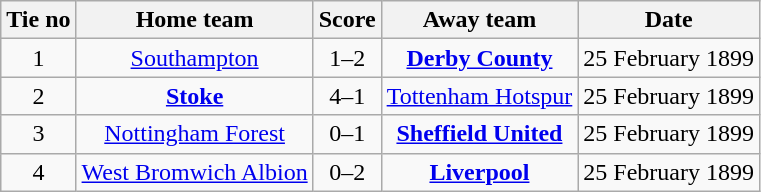<table class="wikitable" style="text-align: center">
<tr>
<th>Tie no</th>
<th>Home team</th>
<th>Score</th>
<th>Away team</th>
<th>Date</th>
</tr>
<tr>
<td>1</td>
<td><a href='#'>Southampton</a></td>
<td>1–2</td>
<td><strong><a href='#'>Derby County</a></strong></td>
<td>25 February 1899</td>
</tr>
<tr>
<td>2</td>
<td><strong><a href='#'>Stoke</a></strong></td>
<td>4–1</td>
<td><a href='#'>Tottenham Hotspur</a></td>
<td>25 February 1899</td>
</tr>
<tr>
<td>3</td>
<td><a href='#'>Nottingham Forest</a></td>
<td>0–1</td>
<td><strong><a href='#'>Sheffield United</a></strong></td>
<td>25 February 1899</td>
</tr>
<tr>
<td>4</td>
<td><a href='#'>West Bromwich Albion</a></td>
<td>0–2</td>
<td><strong><a href='#'>Liverpool</a></strong></td>
<td>25 February 1899</td>
</tr>
</table>
